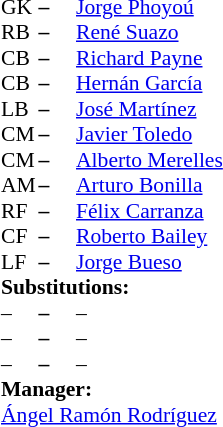<table style = "font-size: 90%" cellspacing = "0" cellpadding = "0">
<tr>
<td colspan = 4></td>
</tr>
<tr>
<th width = "25"></th>
<th width = "25"></th>
</tr>
<tr>
<td>GK</td>
<td><strong>–</strong></td>
<td> <a href='#'>Jorge Phoyoú</a></td>
</tr>
<tr>
<td>RB</td>
<td><strong>–</strong></td>
<td> <a href='#'>René Suazo</a></td>
</tr>
<tr>
<td>CB</td>
<td><strong>–</strong></td>
<td> <a href='#'>Richard Payne</a></td>
</tr>
<tr>
<td>CB</td>
<td><strong>–</strong></td>
<td> <a href='#'>Hernán García</a></td>
</tr>
<tr>
<td>LB</td>
<td><strong>–</strong></td>
<td> <a href='#'>José Martínez</a></td>
</tr>
<tr>
<td>CM</td>
<td><strong>–</strong></td>
<td> <a href='#'>Javier Toledo</a></td>
</tr>
<tr>
<td>CM</td>
<td><strong>–</strong></td>
<td> <a href='#'>Alberto Merelles</a></td>
</tr>
<tr>
<td>AM</td>
<td><strong>–</strong></td>
<td> <a href='#'>Arturo Bonilla</a></td>
</tr>
<tr>
<td>RF</td>
<td><strong>–</strong></td>
<td> <a href='#'>Félix Carranza</a></td>
</tr>
<tr>
<td>CF</td>
<td><strong>–</strong></td>
<td> <a href='#'>Roberto Bailey</a></td>
</tr>
<tr>
<td>LF</td>
<td><strong>–</strong></td>
<td> <a href='#'>Jorge Bueso</a></td>
</tr>
<tr>
<td colspan = 3><strong>Substitutions:</strong></td>
</tr>
<tr>
<td>–</td>
<td><strong>–</strong></td>
<td> –</td>
</tr>
<tr>
<td>–</td>
<td><strong>–</strong></td>
<td> –</td>
</tr>
<tr>
<td>–</td>
<td><strong>–</strong></td>
<td> –</td>
</tr>
<tr>
<td colspan = 3><strong>Manager:</strong></td>
</tr>
<tr>
<td colspan = 3> <a href='#'>Ángel Ramón Rodríguez</a></td>
</tr>
</table>
